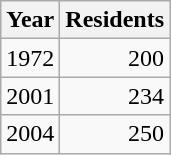<table class="wikitable">
<tr>
<th>Year</th>
<th>Residents</th>
</tr>
<tr>
<td>1972</td>
<td align="right">200</td>
</tr>
<tr>
<td>2001</td>
<td align="right">234</td>
</tr>
<tr>
<td>2004</td>
<td align="right">250</td>
</tr>
</table>
